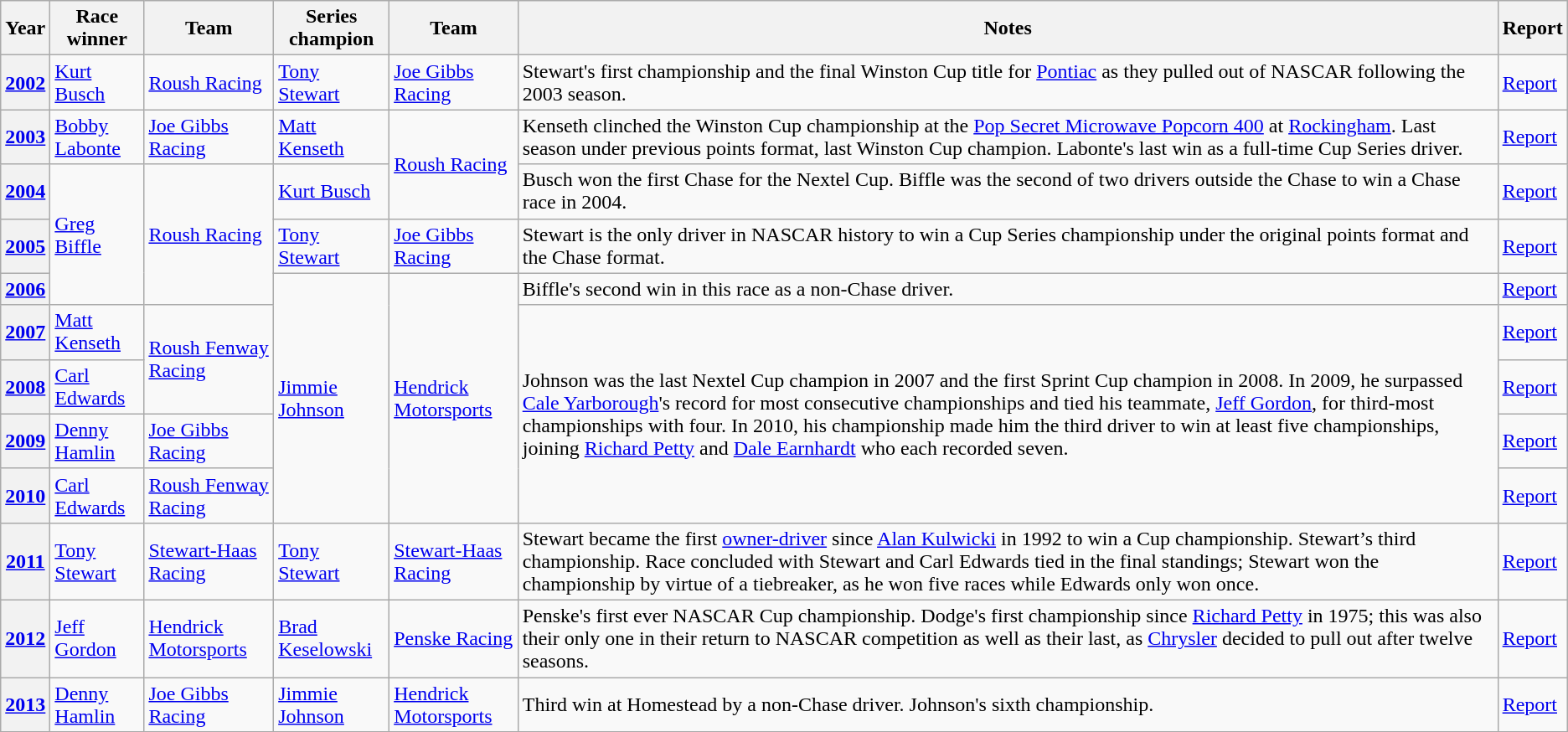<table class="wikitable">
<tr>
<th>Year</th>
<th>Race winner</th>
<th>Team</th>
<th>Series champion</th>
<th>Team</th>
<th>Notes</th>
<th>Report</th>
</tr>
<tr>
<th><a href='#'>2002</a></th>
<td><a href='#'>Kurt Busch</a></td>
<td><a href='#'>Roush Racing</a></td>
<td><a href='#'>Tony Stewart</a></td>
<td><a href='#'>Joe Gibbs Racing</a></td>
<td>Stewart's first championship and the final Winston Cup title for <a href='#'>Pontiac</a> as they pulled out of NASCAR following the 2003 season.</td>
<td><a href='#'>Report</a></td>
</tr>
<tr>
<th><a href='#'>2003</a></th>
<td><a href='#'>Bobby Labonte</a></td>
<td><a href='#'>Joe Gibbs Racing</a></td>
<td><a href='#'>Matt Kenseth</a></td>
<td rowspan=2><a href='#'>Roush Racing</a></td>
<td>Kenseth clinched the Winston Cup championship at the <a href='#'>Pop Secret Microwave Popcorn 400</a> at <a href='#'>Rockingham</a>. Last season under previous points format, last Winston Cup champion. Labonte's last win as a full-time Cup Series driver.</td>
<td><a href='#'>Report</a></td>
</tr>
<tr>
<th><a href='#'>2004</a></th>
<td rowspan=3><a href='#'>Greg Biffle</a></td>
<td rowspan=3><a href='#'>Roush Racing</a></td>
<td><a href='#'>Kurt Busch</a></td>
<td>Busch won the first Chase for the Nextel Cup. Biffle was the second of two drivers outside the Chase to win a Chase race in 2004.</td>
<td><a href='#'>Report</a></td>
</tr>
<tr>
<th><a href='#'>2005</a></th>
<td><a href='#'>Tony Stewart</a></td>
<td><a href='#'>Joe Gibbs Racing</a></td>
<td>Stewart is the only driver in NASCAR history to win a Cup Series championship under the original points format and the Chase format.</td>
<td><a href='#'>Report</a></td>
</tr>
<tr>
<th><a href='#'>2006</a></th>
<td rowspan=5><a href='#'>Jimmie Johnson</a></td>
<td rowspan=5><a href='#'>Hendrick Motorsports</a></td>
<td>Biffle's second win in this race as a non-Chase driver.</td>
<td><a href='#'>Report</a></td>
</tr>
<tr>
<th><a href='#'>2007</a></th>
<td><a href='#'>Matt Kenseth</a></td>
<td rowspan=2><a href='#'>Roush Fenway Racing</a></td>
<td rowspan=4>Johnson was the last Nextel Cup champion in 2007 and the first Sprint Cup champion in 2008. In 2009, he surpassed <a href='#'>Cale Yarborough</a>'s record for most consecutive championships and tied his teammate, <a href='#'>Jeff Gordon</a>, for third-most championships with four. In 2010, his championship made him the third driver to win at least five championships, joining <a href='#'>Richard Petty</a> and <a href='#'>Dale Earnhardt</a> who each recorded seven.</td>
<td><a href='#'>Report</a></td>
</tr>
<tr>
<th><a href='#'>2008</a></th>
<td><a href='#'>Carl Edwards</a></td>
<td><a href='#'>Report</a></td>
</tr>
<tr>
<th><a href='#'>2009</a></th>
<td><a href='#'>Denny Hamlin</a></td>
<td><a href='#'>Joe Gibbs Racing</a></td>
<td><a href='#'>Report</a></td>
</tr>
<tr>
<th><a href='#'>2010</a></th>
<td><a href='#'>Carl Edwards</a></td>
<td><a href='#'>Roush Fenway Racing</a></td>
<td><a href='#'>Report</a></td>
</tr>
<tr>
<th><a href='#'>2011</a></th>
<td><a href='#'>Tony Stewart</a></td>
<td><a href='#'>Stewart-Haas Racing</a></td>
<td><a href='#'>Tony Stewart</a></td>
<td><a href='#'>Stewart-Haas Racing</a></td>
<td>Stewart became the first <a href='#'>owner-driver</a> since <a href='#'>Alan Kulwicki</a> in 1992 to win a Cup championship. Stewart’s third championship. Race concluded with Stewart and Carl Edwards tied in the final standings; Stewart won the championship by virtue of a tiebreaker, as he won five races while Edwards only won once.</td>
<td><a href='#'>Report</a></td>
</tr>
<tr>
<th><a href='#'>2012</a></th>
<td><a href='#'>Jeff Gordon</a></td>
<td><a href='#'>Hendrick Motorsports</a></td>
<td><a href='#'>Brad Keselowski</a></td>
<td><a href='#'>Penske Racing</a></td>
<td>Penske's first ever NASCAR Cup championship. Dodge's first championship since <a href='#'>Richard Petty</a> in 1975; this was also their only one in their return to NASCAR competition as well as their last, as <a href='#'>Chrysler</a> decided to pull out after twelve seasons.</td>
<td><a href='#'>Report</a></td>
</tr>
<tr>
<th><a href='#'>2013</a></th>
<td><a href='#'>Denny Hamlin</a></td>
<td><a href='#'>Joe Gibbs Racing</a></td>
<td><a href='#'>Jimmie Johnson</a></td>
<td><a href='#'>Hendrick Motorsports</a></td>
<td>Third win at Homestead by a non-Chase driver. Johnson's sixth championship.</td>
<td><a href='#'>Report</a></td>
</tr>
<tr>
</tr>
</table>
